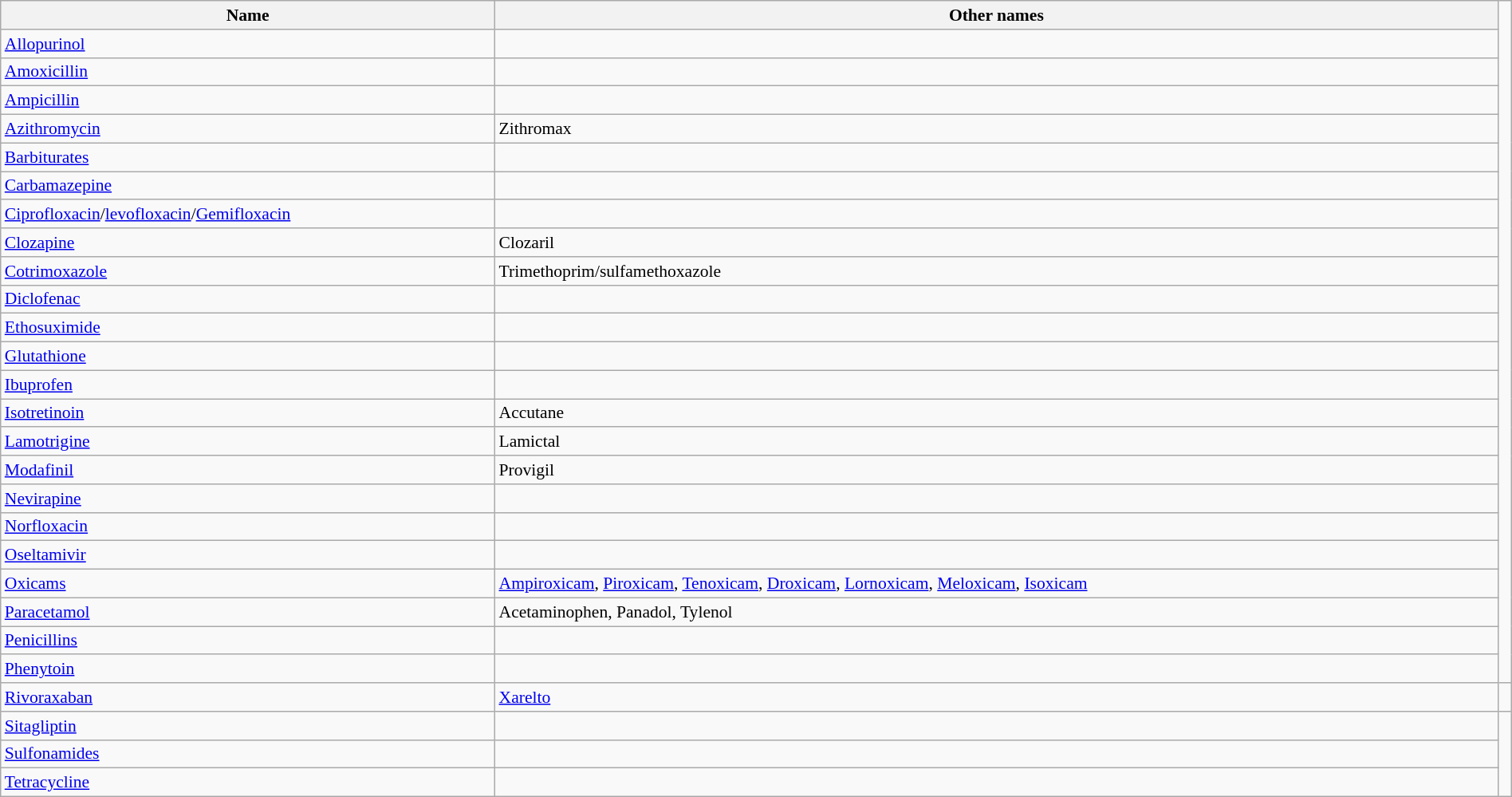<table class="wikitable sortable" style="font-size: 90%; width: 100%">
<tr>
<th>Name</th>
<th>Other names</th>
</tr>
<tr>
<td><a href='#'>Allopurinol</a></td>
<td></td>
</tr>
<tr>
<td><a href='#'>Amoxicillin</a></td>
<td></td>
</tr>
<tr>
<td><a href='#'>Ampicillin</a></td>
<td></td>
</tr>
<tr>
<td><a href='#'>Azithromycin</a></td>
<td>Zithromax</td>
</tr>
<tr>
<td><a href='#'>Barbiturates</a></td>
<td></td>
</tr>
<tr>
<td><a href='#'>Carbamazepine</a></td>
<td></td>
</tr>
<tr>
<td><a href='#'>Ciprofloxacin</a>/<a href='#'>levofloxacin</a>/<a href='#'>Gemifloxacin</a></td>
<td></td>
</tr>
<tr>
<td><a href='#'>Clozapine</a></td>
<td>Clozaril</td>
</tr>
<tr>
<td><a href='#'>Cotrimoxazole</a></td>
<td>Trimethoprim/sulfamethoxazole</td>
</tr>
<tr>
<td><a href='#'>Diclofenac</a></td>
<td></td>
</tr>
<tr>
<td><a href='#'>Ethosuximide</a></td>
<td></td>
</tr>
<tr>
<td><a href='#'>Glutathione</a></td>
<td></td>
</tr>
<tr>
<td><a href='#'>Ibuprofen</a></td>
<td></td>
</tr>
<tr>
<td><a href='#'>Isotretinoin</a></td>
<td>Accutane</td>
</tr>
<tr>
<td><a href='#'>Lamotrigine</a></td>
<td>Lamictal</td>
</tr>
<tr>
<td><a href='#'>Modafinil</a></td>
<td>Provigil</td>
</tr>
<tr>
<td><a href='#'>Nevirapine</a></td>
<td></td>
</tr>
<tr>
<td><a href='#'>Norfloxacin</a></td>
<td></td>
</tr>
<tr>
<td><a href='#'>Oseltamivir</a></td>
<td></td>
</tr>
<tr>
<td><a href='#'>Oxicams</a></td>
<td><a href='#'>Ampiroxicam</a>, <a href='#'>Piroxicam</a>, <a href='#'>Tenoxicam</a>, <a href='#'>Droxicam</a>, <a href='#'>Lornoxicam</a>, <a href='#'>Meloxicam</a>, <a href='#'>Isoxicam</a></td>
</tr>
<tr>
<td><a href='#'>Paracetamol</a></td>
<td>Acetaminophen, Panadol, Tylenol</td>
</tr>
<tr>
<td><a href='#'>Penicillins</a></td>
<td></td>
</tr>
<tr>
<td><a href='#'>Phenytoin</a></td>
<td></td>
</tr>
<tr>
<td><a href='#'>Rivoraxaban</a></td>
<td><a href='#'>Xarelto</a></td>
<td></td>
</tr>
<tr>
<td><a href='#'>Sitagliptin</a></td>
<td></td>
</tr>
<tr>
<td><a href='#'>Sulfonamides</a></td>
<td></td>
</tr>
<tr>
<td><a href='#'>Tetracycline</a></td>
<td></td>
</tr>
</table>
